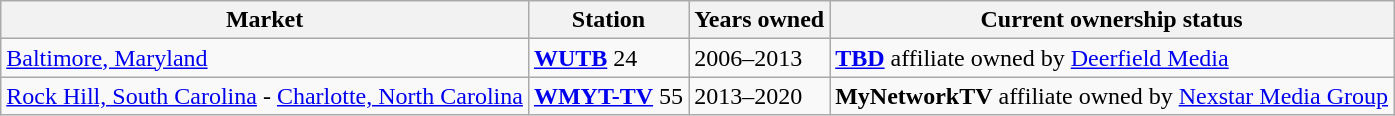<table class="wikitable">
<tr>
<th>Market</th>
<th>Station</th>
<th>Years owned</th>
<th>Current ownership status</th>
</tr>
<tr style="vertical-align: top; text-align: left;">
<td><a href='#'>Baltimore, Maryland</a></td>
<td><strong><a href='#'>WUTB</a></strong> 24</td>
<td>2006–2013</td>
<td><strong><a href='#'>TBD</a></strong> affiliate owned by <a href='#'>Deerfield Media</a><br></td>
</tr>
<tr style="vertical-align: top; text-align: left;">
<td><a href='#'>Rock Hill, South Carolina</a> - <a href='#'>Charlotte, North Carolina</a></td>
<td><strong><a href='#'>WMYT-TV</a></strong> 55</td>
<td>2013–2020</td>
<td><strong>MyNetworkTV</strong> affiliate owned by <a href='#'>Nexstar Media Group</a></td>
</tr>
</table>
